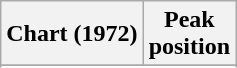<table class="wikitable sortable plainrowheaders" style="text-align:center">
<tr>
<th>Chart (1972)</th>
<th>Peak<br>position</th>
</tr>
<tr>
</tr>
<tr>
</tr>
</table>
